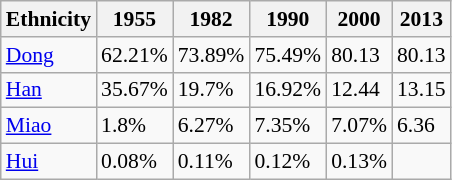<table class="wikitable sortable collapsible" style="font-size: 90%;">
<tr>
<th>Ethnicity</th>
<th>1955</th>
<th>1982</th>
<th>1990</th>
<th>2000</th>
<th>2013</th>
</tr>
<tr>
<td><a href='#'>Dong</a></td>
<td>62.21%</td>
<td>73.89%</td>
<td>75.49%</td>
<td>80.13</td>
<td>80.13</td>
</tr>
<tr>
<td><a href='#'>Han</a></td>
<td>35.67%</td>
<td>19.7%</td>
<td>16.92%</td>
<td>12.44</td>
<td>13.15</td>
</tr>
<tr>
<td><a href='#'>Miao</a></td>
<td>1.8%</td>
<td>6.27%</td>
<td>7.35%</td>
<td>7.07%</td>
<td>6.36</td>
</tr>
<tr>
<td><a href='#'>Hui</a></td>
<td>0.08%</td>
<td>0.11%</td>
<td>0.12%</td>
<td>0.13%</td>
<td></td>
</tr>
</table>
